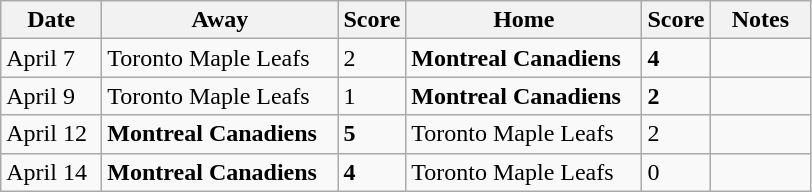<table class="wikitable">
<tr>
<th bgcolor="#DDDDFF" width="60">Date</th>
<th bgcolor="#DDDDFF" width="150">Away</th>
<th bgcolor="#DDDDFF" width="5">Score</th>
<th bgcolor="#DDDDFF" width="150">Home</th>
<th bgcolor="#DDDDFF" width="5">Score</th>
<th bgcolor="#DDDDFF" width="60">Notes</th>
</tr>
<tr>
<td>April 7</td>
<td>Toronto Maple Leafs</td>
<td>2</td>
<td><strong>Montreal Canadiens</strong></td>
<td><strong>4</strong></td>
<td></td>
</tr>
<tr>
<td>April 9</td>
<td>Toronto Maple Leafs</td>
<td>1</td>
<td><strong>Montreal Canadiens</strong></td>
<td><strong>2</strong></td>
<td></td>
</tr>
<tr>
<td>April 12</td>
<td><strong>Montreal Canadiens</strong></td>
<td><strong>5</strong></td>
<td>Toronto Maple Leafs</td>
<td>2</td>
<td></td>
</tr>
<tr>
<td>April 14</td>
<td><strong>Montreal Canadiens</strong></td>
<td><strong>4</strong></td>
<td>Toronto Maple Leafs</td>
<td>0</td>
<td></td>
</tr>
</table>
